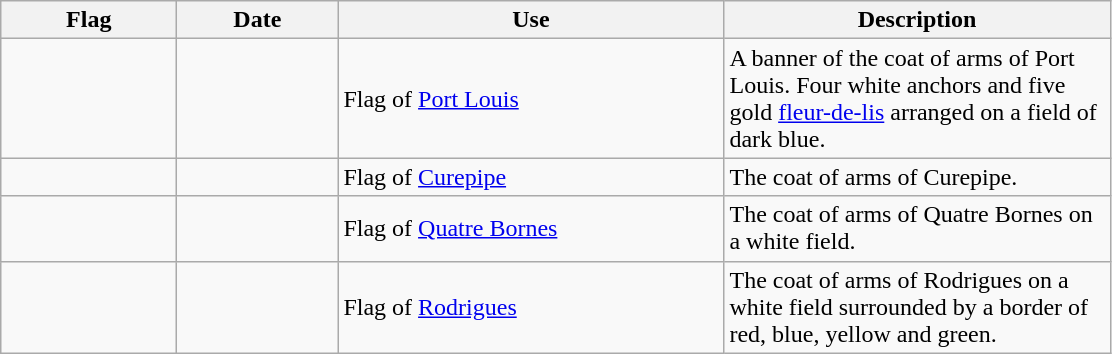<table class="wikitable">
<tr>
<th style="width:110px;">Flag</th>
<th style="width:100px;">Date</th>
<th style="width:250px;">Use</th>
<th style="width:250px;">Description</th>
</tr>
<tr>
<td></td>
<td></td>
<td>Flag of <a href='#'>Port Louis</a></td>
<td>A banner of the coat of arms of Port Louis. Four white anchors and five gold <a href='#'>fleur-de-lis</a> arranged on a field of dark blue.</td>
</tr>
<tr>
<td></td>
<td></td>
<td>Flag of <a href='#'>Curepipe</a></td>
<td>The coat of arms of Curepipe.</td>
</tr>
<tr>
<td></td>
<td></td>
<td>Flag of <a href='#'>Quatre Bornes</a></td>
<td>The coat of arms of Quatre Bornes on a white field.</td>
</tr>
<tr>
<td></td>
<td></td>
<td>Flag of <a href='#'>Rodrigues</a></td>
<td>The coat of arms of Rodrigues on a white field surrounded by a border of red, blue, yellow and green.</td>
</tr>
</table>
